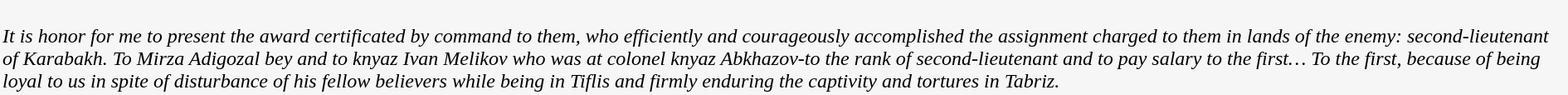<table border="0" cellpadding="2" cellspacing="2" align="center">
<tr>
<td width="50%" style="background:#f6f6f6;"><br><em>It is honor for me to present the award certificated by command to them, who efficiently and courageously accomplished the assignment charged to them in lands of the enemy: second-lieutenant of Karabakh. To Mirza Adigozal bey and to knyaz Ivan Melikov who was at colonel knyaz Abkhazov-to the rank of second-lieutenant and to pay salary to the first… To the first, because of being loyal to us in spite of disturbance of his fellow believers while being in Tiflis and firmly enduring the captivity and tortures in Tabriz.</em></td>
</tr>
</table>
